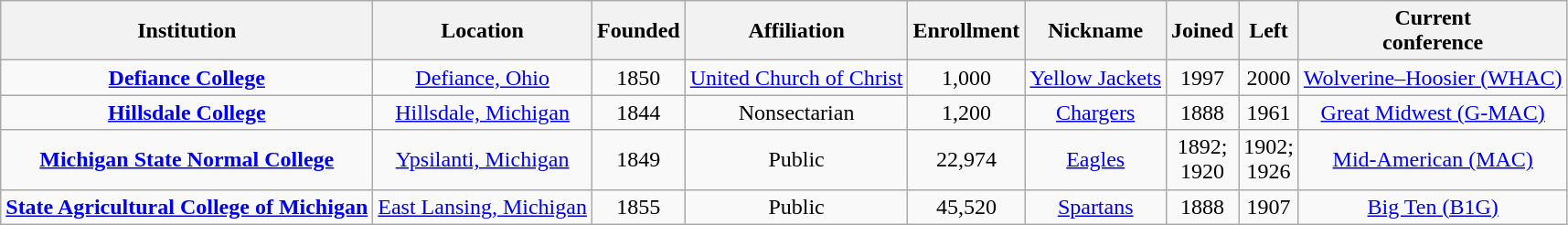<table class="wikitable sortable" style="text-align:center;">
<tr>
<th>Institution</th>
<th>Location</th>
<th>Founded</th>
<th>Affiliation</th>
<th>Enrollment</th>
<th>Nickname</th>
<th>Joined</th>
<th>Left</th>
<th>Current<br>conference</th>
</tr>
<tr>
<td><strong><a href='#'>Defiance College</a></strong></td>
<td><a href='#'>Defiance, Ohio</a></td>
<td>1850</td>
<td><a href='#'>United Church of Christ</a></td>
<td>1,000</td>
<td><a href='#'>Yellow Jackets</a></td>
<td>1997</td>
<td>2000</td>
<td><a href='#'>Wolverine–Hoosier (WHAC)</a></td>
</tr>
<tr>
<td><strong><a href='#'>Hillsdale College</a></strong></td>
<td><a href='#'>Hillsdale, Michigan</a></td>
<td>1844</td>
<td>Nonsectarian</td>
<td>1,200</td>
<td><a href='#'>Chargers</a></td>
<td>1888</td>
<td>1961</td>
<td><a href='#'>Great Midwest (G-MAC)</a></td>
</tr>
<tr>
<td><strong><a href='#'>Michigan State Normal College</a></strong></td>
<td><a href='#'>Ypsilanti, Michigan</a></td>
<td>1849</td>
<td>Public</td>
<td>22,974</td>
<td><a href='#'>Eagles</a></td>
<td>1892;<br>1920</td>
<td>1902;<br>1926</td>
<td><a href='#'>Mid-American (MAC)</a></td>
</tr>
<tr>
<td><strong><a href='#'>State Agricultural College of Michigan</a></strong></td>
<td><a href='#'>East Lansing, Michigan</a></td>
<td>1855</td>
<td>Public</td>
<td>45,520</td>
<td><a href='#'>Spartans</a></td>
<td>1888</td>
<td>1907</td>
<td><a href='#'>Big Ten (B1G)</a></td>
</tr>
</table>
